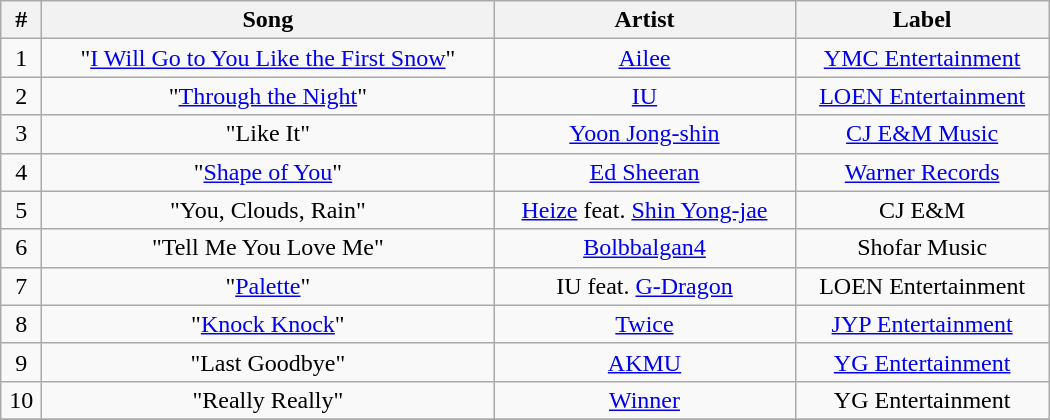<table class="wikitable" style="text-align: center; width: 700px;">
<tr>
<th>#</th>
<th>Song</th>
<th>Artist</th>
<th>Label</th>
</tr>
<tr>
<td>1</td>
<td>"<a href='#'>I Will Go to You Like the First Snow</a>"</td>
<td><a href='#'>Ailee</a></td>
<td><a href='#'>YMC Entertainment</a></td>
</tr>
<tr>
<td>2</td>
<td>"<a href='#'>Through the Night</a>"</td>
<td><a href='#'>IU</a></td>
<td><a href='#'>LOEN Entertainment</a></td>
</tr>
<tr>
<td>3</td>
<td>"Like It"</td>
<td><a href='#'>Yoon Jong-shin</a></td>
<td><a href='#'>CJ E&M Music</a></td>
</tr>
<tr>
<td>4</td>
<td>"<a href='#'>Shape of You</a>"</td>
<td><a href='#'>Ed Sheeran</a></td>
<td><a href='#'>Warner Records</a></td>
</tr>
<tr>
<td>5</td>
<td>"You, Clouds, Rain"</td>
<td><a href='#'>Heize</a> feat. <a href='#'>Shin Yong-jae</a></td>
<td>CJ E&M</td>
</tr>
<tr>
<td>6</td>
<td>"Tell Me You Love Me"</td>
<td><a href='#'>Bolbbalgan4</a></td>
<td>Shofar Music</td>
</tr>
<tr>
<td>7</td>
<td>"<a href='#'>Palette</a>"</td>
<td>IU feat. <a href='#'>G-Dragon</a></td>
<td>LOEN Entertainment</td>
</tr>
<tr>
<td>8</td>
<td>"<a href='#'>Knock Knock</a>"</td>
<td><a href='#'>Twice</a></td>
<td><a href='#'>JYP Entertainment</a></td>
</tr>
<tr>
<td>9</td>
<td>"Last Goodbye"</td>
<td><a href='#'>AKMU</a></td>
<td><a href='#'>YG Entertainment</a></td>
</tr>
<tr>
<td>10</td>
<td>"Really Really"</td>
<td><a href='#'>Winner</a></td>
<td>YG Entertainment</td>
</tr>
<tr>
</tr>
</table>
